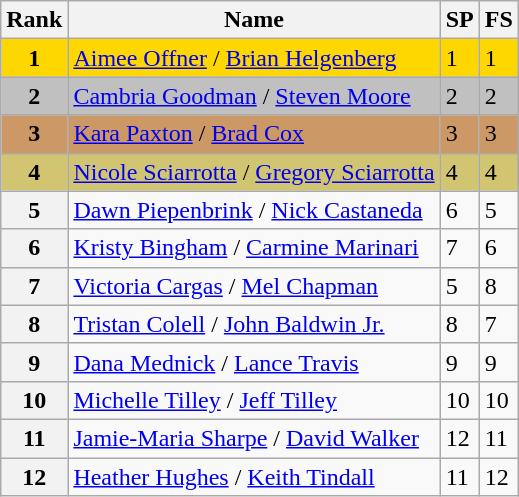<table class="wikitable">
<tr>
<th>Rank</th>
<th>Name</th>
<th>SP</th>
<th>FS</th>
</tr>
<tr bgcolor="gold">
<td align="center"><strong>1</strong></td>
<td><a href='#'>Aimee Offner</a> / <a href='#'>Brian Helgenberg</a></td>
<td>1</td>
<td>1</td>
</tr>
<tr bgcolor="silver">
<td align="center"><strong>2</strong></td>
<td><a href='#'>Cambria Goodman</a> / <a href='#'>Steven Moore</a></td>
<td>2</td>
<td>2</td>
</tr>
<tr bgcolor="cc9966">
<td align="center"><strong>3</strong></td>
<td><a href='#'>Kara Paxton</a> / <a href='#'>Brad Cox</a></td>
<td>3</td>
<td>3</td>
</tr>
<tr bgcolor="#d1c571">
<td align="center"><strong>4</strong></td>
<td><a href='#'>Nicole Sciarrotta</a> / <a href='#'>Gregory Sciarrotta</a></td>
<td>4</td>
<td>4</td>
</tr>
<tr>
<th>5</th>
<td><a href='#'>Dawn Piepenbrink</a> / <a href='#'>Nick Castaneda</a></td>
<td>6</td>
<td>5</td>
</tr>
<tr>
<th>6</th>
<td><a href='#'>Kristy Bingham</a> / <a href='#'>Carmine Marinari</a></td>
<td>7</td>
<td>6</td>
</tr>
<tr>
<th>7</th>
<td><a href='#'>Victoria Cargas</a> / <a href='#'>Mel Chapman</a></td>
<td>5</td>
<td>8</td>
</tr>
<tr>
<th>8</th>
<td><a href='#'>Tristan Colell</a> / <a href='#'>John Baldwin Jr.</a></td>
<td>8</td>
<td>7</td>
</tr>
<tr>
<th>9</th>
<td><a href='#'>Dana Mednick</a> / <a href='#'>Lance Travis</a></td>
<td>9</td>
<td>9</td>
</tr>
<tr>
<th>10</th>
<td><a href='#'>Michelle Tilley</a> / <a href='#'>Jeff Tilley</a></td>
<td>10</td>
<td>10</td>
</tr>
<tr>
<th>11</th>
<td><a href='#'>Jamie-Maria Sharpe</a> / <a href='#'>David Walker</a></td>
<td>12</td>
<td>11</td>
</tr>
<tr>
<th>12</th>
<td><a href='#'>Heather Hughes</a> / <a href='#'>Keith Tindall</a></td>
<td>11</td>
<td>12</td>
</tr>
</table>
